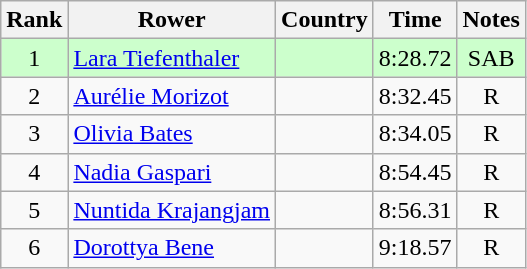<table class="wikitable" style="text-align:center">
<tr>
<th>Rank</th>
<th>Rower</th>
<th>Country</th>
<th>Time</th>
<th>Notes</th>
</tr>
<tr bgcolor=ccffcc>
<td>1</td>
<td align="left"><a href='#'>Lara Tiefenthaler</a></td>
<td align="left"></td>
<td>8:28.72</td>
<td>SAB</td>
</tr>
<tr>
<td>2</td>
<td align="left"><a href='#'>Aurélie Morizot</a></td>
<td align="left"></td>
<td>8:32.45</td>
<td>R</td>
</tr>
<tr>
<td>3</td>
<td align="left"><a href='#'>Olivia Bates</a></td>
<td align="left"></td>
<td>8:34.05</td>
<td>R</td>
</tr>
<tr>
<td>4</td>
<td align="left"><a href='#'>Nadia Gaspari</a></td>
<td align="left"></td>
<td>8:54.45</td>
<td>R</td>
</tr>
<tr>
<td>5</td>
<td align="left"><a href='#'>Nuntida Krajangjam</a></td>
<td align="left"></td>
<td>8:56.31</td>
<td>R</td>
</tr>
<tr>
<td>6</td>
<td align="left"><a href='#'>Dorottya Bene</a></td>
<td align="left"></td>
<td>9:18.57</td>
<td>R</td>
</tr>
</table>
